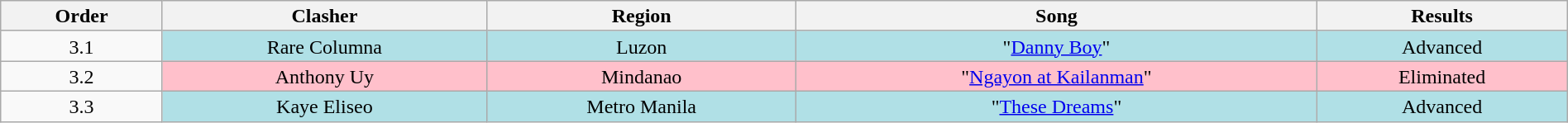<table class="wikitable" style="text-align:center; line-height:17px; width:100%;">
<tr>
<th>Order</th>
<th>Clasher</th>
<th>Region</th>
<th>Song</th>
<th>Results</th>
</tr>
<tr>
<td>3.1</td>
<td style="background:#b0e0e6;">Rare Columna</td>
<td style="background:#b0e0e6;">Luzon</td>
<td style="background:#b0e0e6;">"<a href='#'>Danny Boy</a>"</td>
<td style="background:#b0e0e6;">Advanced</td>
</tr>
<tr>
<td>3.2</td>
<td style="background:pink;">Anthony Uy</td>
<td style="background:pink;">Mindanao</td>
<td style="background:pink;">"<a href='#'>Ngayon at Kailanman</a>"</td>
<td style="background:pink;">Eliminated</td>
</tr>
<tr>
<td>3.3</td>
<td style="background:#b0e0e6;">Kaye Eliseo</td>
<td style="background:#b0e0e6;">Metro Manila</td>
<td style="background:#b0e0e6;">"<a href='#'>These Dreams</a>"</td>
<td style="background:#b0e0e6;">Advanced</td>
</tr>
</table>
